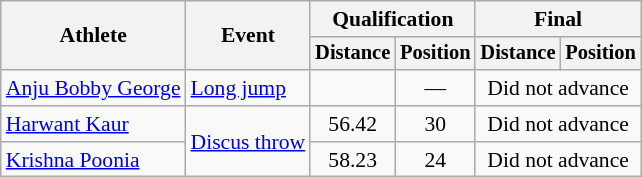<table class=wikitable style="font-size:90%">
<tr>
<th rowspan="2">Athlete</th>
<th rowspan="2">Event</th>
<th colspan="2">Qualification</th>
<th colspan="2">Final</th>
</tr>
<tr style="font-size:95%">
<th>Distance</th>
<th>Position</th>
<th>Distance</th>
<th>Position</th>
</tr>
<tr align=center>
<td align=left><a href='#'>Anju Bobby George</a></td>
<td align=left><a href='#'>Long jump</a></td>
<td></td>
<td>—</td>
<td colspan=2>Did not advance</td>
</tr>
<tr align=center>
<td align=left><a href='#'>Harwant Kaur</a></td>
<td align=left rowspan=2><a href='#'>Discus throw</a></td>
<td>56.42</td>
<td>30</td>
<td colspan=2>Did not advance</td>
</tr>
<tr align=center>
<td align=left><a href='#'>Krishna Poonia</a></td>
<td>58.23</td>
<td>24</td>
<td colspan=2>Did not advance</td>
</tr>
</table>
